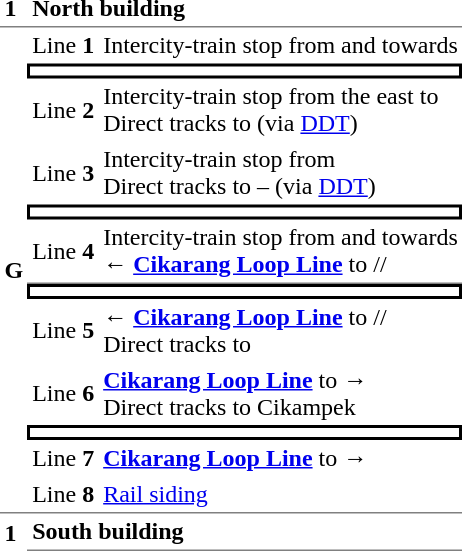<table cellpadding="3" cellspacing="0">
<tr>
<td colspan="3">  </td>
</tr>
<tr>
<td><strong>1</strong></td>
<td colspan="2"><strong>North building</strong></td>
</tr>
<tr>
<td rowspan="12" style="border-top:solid 1px gray; border-bottom:solid 1px gray;"><strong>G</strong></td>
<td style="border-top:solid 1px gray;">Line <strong>1</strong></td>
<td style="border-top:solid 1px gray;"> Intercity-train stop from and towards </td>
</tr>
<tr>
<td colspan="2" style="text-align:center; border-top:solid 2px black;border-left:solid 2px black;border-right:solid 2px black;border-bottom:solid 2px black;"></td>
</tr>
<tr>
<td>Line <strong>2</strong></td>
<td> Intercity-train stop from the east to <br>Direct tracks to  (via <a href='#'>DDT</a>)</td>
</tr>
<tr>
<td>Line <strong>3</strong></td>
<td> Intercity-train stop from <br>Direct tracks to – (via <a href='#'>DDT</a>)</td>
</tr>
<tr>
<td colspan="2" style="text-align:center; border-top:solid 2px black;border-left:solid 2px black;border-right:solid 2px black;border-bottom:solid 2px black;"></td>
</tr>
<tr>
<td style="border-bottom:solid 1px gray;">Line <strong>4</strong></td>
<td style="border-bottom:solid 1px gray;"> Intercity-train stop from and towards <br>←   <strong><a href='#'>Cikarang Loop Line</a></strong> to //</td>
</tr>
<tr>
<td colspan="2" style="text-align:center; border-top:solid 2px black;border-left:solid 2px black;border-right:solid 2px black;border-bottom:solid 2px black;"></td>
</tr>
<tr>
<td>Line <strong>5</strong></td>
<td>←    <strong><a href='#'>Cikarang Loop Line</a></strong> to //<br>Direct tracks to </td>
</tr>
<tr>
<td>Line <strong>6</strong></td>
<td> <strong><a href='#'>Cikarang Loop Line</a></strong> to   →<br>Direct tracks to Cikampek</td>
</tr>
<tr>
<td colspan="2" style="text-align:center; border-top:solid 2px black;border-left:solid 2px black;border-right:solid 2px black;border-bottom:solid 2px black;"></td>
</tr>
<tr>
<td>Line <strong>7</strong></td>
<td> <strong><a href='#'>Cikarang Loop Line</a></strong> to   →</td>
</tr>
<tr>
<td style="border-bottom:solid 1px gray;">Line <strong>8</strong></td>
<td style="border-bottom:solid 1px gray;"><a href='#'>Rail siding</a></td>
</tr>
<tr>
<td><strong>1</strong></td>
<td colspan="2" style="border-bottom:solid 1px gray;"><strong>South building</strong></td>
</tr>
</table>
